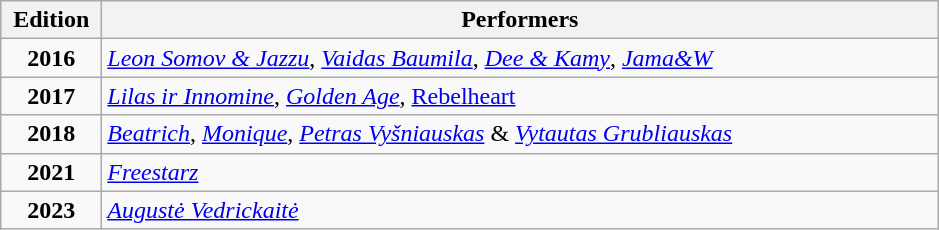<table class="wikitable">
<tr>
<th style="width:60px;">Edition</th>
<th style="width:550px;">Performers</th>
</tr>
<tr>
<td align="center"><strong>2016</strong></td>
<td><em><a href='#'>Leon Somov & Jazzu</a></em>, <em><a href='#'>Vaidas Baumila</a></em>, <em><a href='#'>Dee & Kamy</a></em>, <em><a href='#'>Jama&W</a></em></td>
</tr>
<tr>
<td align="center"><strong>2017</strong></td>
<td><em><a href='#'>Lilas ir Innomine</a></em>, <em><a href='#'>Golden Age</a></em>, <a href='#'>Rebelheart</a></td>
</tr>
<tr>
<td align="center"><strong>2018</strong></td>
<td><em><a href='#'>Beatrich</a></em>, <em><a href='#'>Monique</a></em>, <em><a href='#'>Petras Vyšniauskas</a></em> & <em><a href='#'>Vytautas Grubliauskas</a></em></td>
</tr>
<tr>
<td align="center"><strong>2021</strong></td>
<td><em><a href='#'>Freestarz</a></em></td>
</tr>
<tr>
<td align="center"><strong>2023</strong></td>
<td><em><a href='#'>Augustė Vedrickaitė</a></em></td>
</tr>
</table>
